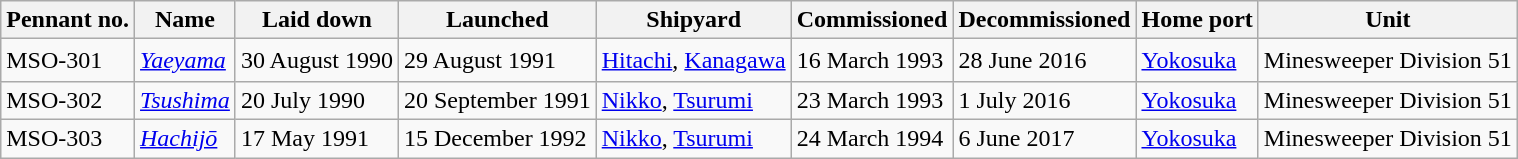<table class=wikitable>
<tr>
<th>Pennant no.</th>
<th>Name</th>
<th>Laid down</th>
<th>Launched</th>
<th>Shipyard</th>
<th>Commissioned</th>
<th>Decommissioned</th>
<th>Home port</th>
<th>Unit</th>
</tr>
<tr>
<td>MSO-301</td>
<td><a href='#'><em>Yaeyama</em></a></td>
<td>30 August 1990</td>
<td>29 August 1991</td>
<td><a href='#'>Hitachi</a>, <a href='#'>Kanagawa</a></td>
<td>16 March 1993</td>
<td>28 June 2016　</td>
<td><a href='#'>Yokosuka</a></td>
<td>Minesweeper Division 51</td>
</tr>
<tr>
<td>MSO-302</td>
<td><a href='#'><em>Tsushima</em></a></td>
<td>20 July 1990</td>
<td>20 September 1991</td>
<td><a href='#'>Nikko</a>, <a href='#'>Tsurumi</a></td>
<td>23 March 1993</td>
<td>1 July 2016</td>
<td><a href='#'>Yokosuka</a></td>
<td>Minesweeper Division 51</td>
</tr>
<tr>
<td>MSO-303</td>
<td><a href='#'><em>Hachijō</em></a></td>
<td>17 May 1991</td>
<td>15 December 1992</td>
<td><a href='#'>Nikko</a>, <a href='#'>Tsurumi</a></td>
<td>24 March 1994</td>
<td>6 June 2017</td>
<td><a href='#'>Yokosuka</a></td>
<td>Minesweeper Division 51</td>
</tr>
</table>
